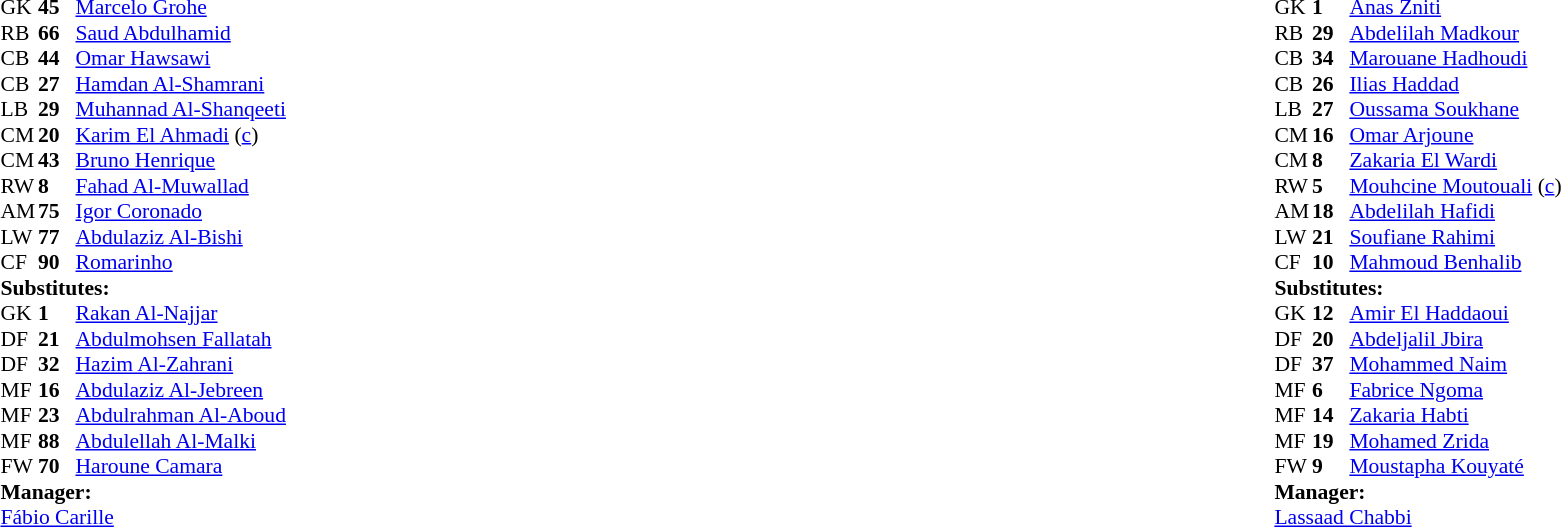<table width="100%">
<tr>
<td valign="top" width="40%"><br><table style="font-size:90%" cellspacing="0" cellpadding="0">
<tr>
<th width=25></th>
<th width=25></th>
</tr>
<tr>
<td>GK</td>
<td><strong>45</strong></td>
<td> <a href='#'>Marcelo Grohe</a></td>
</tr>
<tr>
<td>RB</td>
<td><strong>66</strong></td>
<td> <a href='#'>Saud Abdulhamid</a></td>
<td></td>
</tr>
<tr>
<td>CB</td>
<td><strong>44</strong></td>
<td> <a href='#'>Omar Hawsawi</a></td>
<td></td>
</tr>
<tr>
<td>CB</td>
<td><strong>27</strong></td>
<td> <a href='#'>Hamdan Al-Shamrani</a></td>
</tr>
<tr>
<td>LB</td>
<td><strong>29</strong></td>
<td> <a href='#'>Muhannad Al-Shanqeeti</a></td>
</tr>
<tr>
<td>CM</td>
<td><strong>20</strong></td>
<td> <a href='#'>Karim El Ahmadi</a> (<a href='#'>c</a>)</td>
<td></td>
<td></td>
</tr>
<tr>
<td>CM</td>
<td><strong>43</strong></td>
<td> <a href='#'>Bruno Henrique</a></td>
</tr>
<tr>
<td>RW</td>
<td><strong>8</strong></td>
<td> <a href='#'>Fahad Al-Muwallad</a></td>
</tr>
<tr>
<td>AM</td>
<td><strong>75</strong></td>
<td> <a href='#'>Igor Coronado</a></td>
</tr>
<tr>
<td>LW</td>
<td><strong>77</strong></td>
<td> <a href='#'>Abdulaziz Al-Bishi</a></td>
<td></td>
<td></td>
</tr>
<tr>
<td>CF</td>
<td><strong>90</strong></td>
<td> <a href='#'>Romarinho</a></td>
</tr>
<tr>
<td colspan=3><strong>Substitutes:</strong></td>
</tr>
<tr>
<td>GK</td>
<td><strong>1</strong></td>
<td> <a href='#'>Rakan Al-Najjar</a></td>
</tr>
<tr>
<td>DF</td>
<td><strong>21</strong></td>
<td> <a href='#'>Abdulmohsen Fallatah</a></td>
</tr>
<tr>
<td>DF</td>
<td><strong>32</strong></td>
<td> <a href='#'>Hazim Al-Zahrani</a></td>
</tr>
<tr>
<td>MF</td>
<td><strong>16</strong></td>
<td> <a href='#'>Abdulaziz Al-Jebreen</a></td>
</tr>
<tr>
<td>MF</td>
<td><strong>23</strong></td>
<td> <a href='#'>Abdulrahman Al-Aboud</a></td>
<td></td>
<td></td>
</tr>
<tr>
<td>MF</td>
<td><strong>88</strong></td>
<td> <a href='#'>Abdulellah Al-Malki</a></td>
<td></td>
<td></td>
</tr>
<tr>
<td>FW</td>
<td><strong>70</strong></td>
<td> <a href='#'>Haroune Camara</a></td>
</tr>
<tr>
<td colspan=3><strong>Manager:</strong></td>
</tr>
<tr>
<td colspan=3> <a href='#'>Fábio Carille</a></td>
</tr>
</table>
</td>
<td valign="top"></td>
<td valign="top" width="50%"><br><table style="font-size:90%; margin:auto" cellspacing="0" cellpadding="0">
<tr>
<th width=25></th>
<th width=25></th>
</tr>
<tr>
<td>GK</td>
<td><strong>1</strong></td>
<td> <a href='#'>Anas Zniti</a></td>
<td></td>
</tr>
<tr>
<td>RB</td>
<td><strong>29</strong></td>
<td> <a href='#'>Abdelilah Madkour</a></td>
</tr>
<tr>
<td>CB</td>
<td><strong>34</strong></td>
<td> <a href='#'>Marouane Hadhoudi</a></td>
</tr>
<tr>
<td>CB</td>
<td><strong>26</strong></td>
<td> <a href='#'>Ilias Haddad</a></td>
<td></td>
</tr>
<tr>
<td>LB</td>
<td><strong>27</strong></td>
<td> <a href='#'>Oussama Soukhane</a></td>
</tr>
<tr>
<td>CM</td>
<td><strong>16</strong></td>
<td> <a href='#'>Omar Arjoune</a></td>
</tr>
<tr>
<td>CM</td>
<td><strong>8</strong></td>
<td> <a href='#'>Zakaria El Wardi</a></td>
<td></td>
<td></td>
</tr>
<tr>
<td>RW</td>
<td><strong>5</strong></td>
<td> <a href='#'>Mouhcine Moutouali</a> (<a href='#'>c</a>)</td>
<td></td>
<td></td>
</tr>
<tr>
<td>AM</td>
<td><strong>18</strong></td>
<td> <a href='#'>Abdelilah Hafidi</a></td>
<td></td>
</tr>
<tr>
<td>LW</td>
<td><strong>21</strong></td>
<td> <a href='#'>Soufiane Rahimi</a></td>
<td></td>
</tr>
<tr>
<td>CF</td>
<td><strong>10</strong></td>
<td> <a href='#'>Mahmoud Benhalib</a></td>
<td></td>
<td></td>
</tr>
<tr>
<td colspan=3><strong>Substitutes:</strong></td>
</tr>
<tr>
<td>GK</td>
<td><strong>12</strong></td>
<td> <a href='#'>Amir El Haddaoui</a></td>
</tr>
<tr>
<td>DF</td>
<td><strong>20</strong></td>
<td> <a href='#'>Abdeljalil Jbira</a></td>
</tr>
<tr>
<td>DF</td>
<td><strong>37</strong></td>
<td> <a href='#'>Mohammed Naim</a></td>
</tr>
<tr>
<td>MF</td>
<td><strong>6</strong></td>
<td> <a href='#'>Fabrice Ngoma</a></td>
</tr>
<tr>
<td>MF</td>
<td><strong>14</strong></td>
<td> <a href='#'>Zakaria Habti</a></td>
<td></td>
<td></td>
</tr>
<tr>
<td>MF</td>
<td><strong>19</strong></td>
<td> <a href='#'>Mohamed Zrida</a></td>
<td></td>
<td></td>
</tr>
<tr>
<td>FW</td>
<td><strong>9</strong></td>
<td> <a href='#'>Moustapha Kouyaté</a></td>
<td></td>
<td></td>
</tr>
<tr>
<td colspan=3><strong>Manager:</strong></td>
</tr>
<tr>
<td colspan=3> <a href='#'>Lassaad Chabbi</a></td>
</tr>
</table>
</td>
</tr>
</table>
